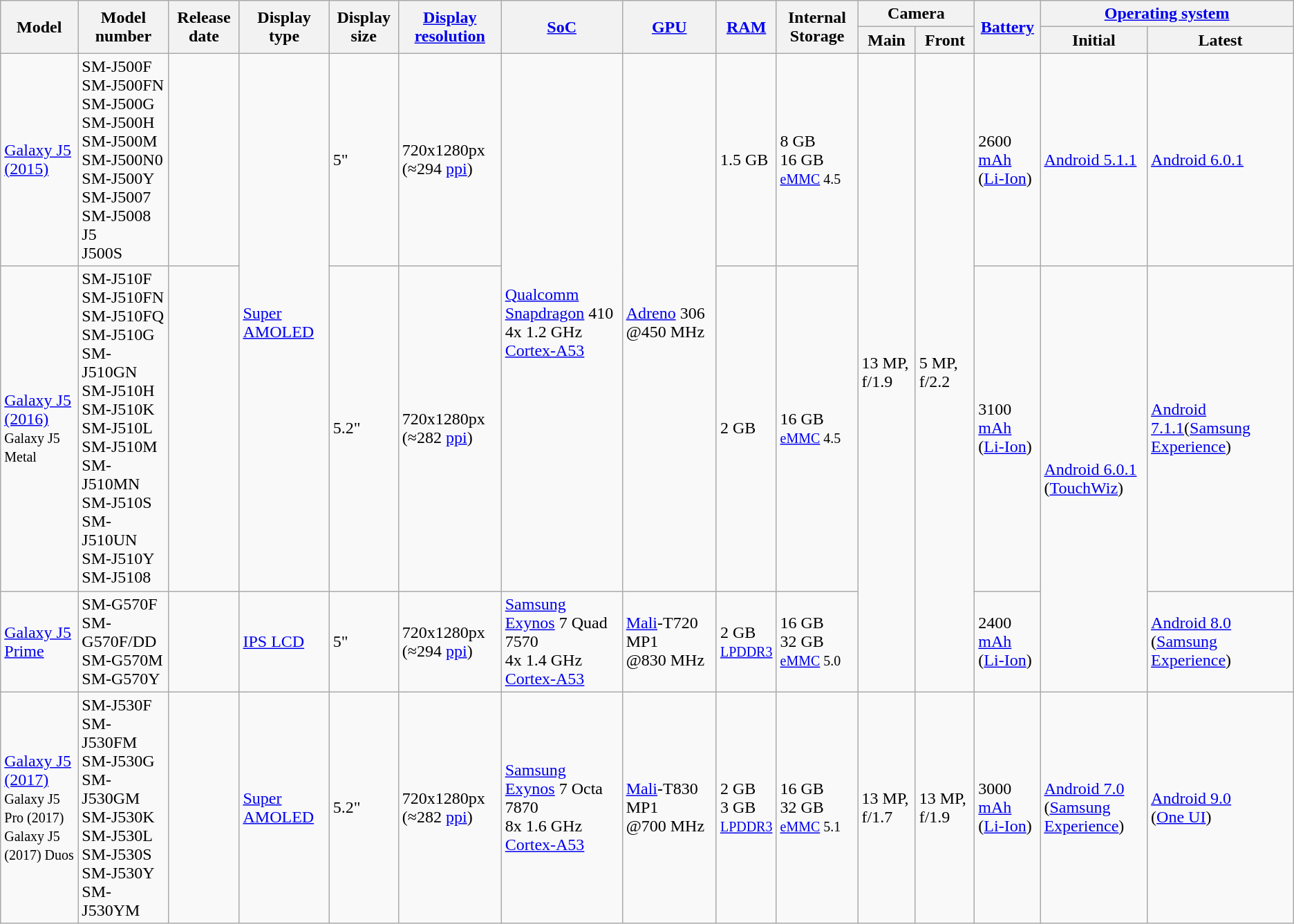<table class="wikitable sortable">
<tr>
<th rowspan="2">Model</th>
<th rowspan="2">Model number</th>
<th rowspan="2">Release date</th>
<th rowspan="2">Display type</th>
<th rowspan="2">Display size</th>
<th rowspan="2"><a href='#'>Display resolution</a></th>
<th rowspan="2"><a href='#'>SoC</a></th>
<th rowspan="2"><a href='#'>GPU</a></th>
<th rowspan="2"><a href='#'>RAM</a></th>
<th rowspan="2">Internal Storage</th>
<th colspan="2">Camera</th>
<th rowspan="2"><a href='#'>Battery</a></th>
<th colspan="2"><a href='#'>Operating system</a></th>
</tr>
<tr>
<th>Main</th>
<th>Front</th>
<th>Initial</th>
<th>Latest</th>
</tr>
<tr>
<td><a href='#'>Galaxy J5 (2015)</a></td>
<td>SM-J500F<br>SM-J500FN<br>SM-J500G<br>SM-J500H<br>SM-J500M<br>SM-J500N0<br>SM-J500Y<br>SM-J5007<br>SM-J5008<br>J5<br>J500S</td>
<td></td>
<td rowspan="2"><a href='#'>Super AMOLED</a></td>
<td>5"</td>
<td>720x1280px<br>(≈294 <a href='#'>ppi</a>)</td>
<td rowspan="2"><a href='#'>Qualcomm Snapdragon</a> 410<br>4x 1.2 GHz <a href='#'>Cortex-A53</a></td>
<td rowspan="2"><a href='#'>Adreno</a> 306<br>@450 MHz</td>
<td>1.5 GB</td>
<td>8 GB<br>16 GB<br><small><a href='#'>eMMC</a> 4.5</small></td>
<td rowspan="3">13 MP, f/1.9</td>
<td rowspan="3">5 MP, f/2.2</td>
<td>2600 <a href='#'>mAh</a><br>(<a href='#'>Li-Ion</a>)</td>
<td><a href='#'>Android 5.1.1</a></td>
<td><a href='#'>Android 6.0.1</a></td>
</tr>
<tr>
<td><a href='#'>Galaxy J5 (2016)</a><br><small>Galaxy J5 Metal</small></td>
<td>SM-J510F<br>SM-J510FN<br>SM-J510FQ<br>SM-J510G<br>SM-J510GN<br>SM-J510H<br>SM-J510K<br>SM-J510L<br>SM-J510M<br>SM-J510MN<br>SM-J510S<br>SM-J510UN<br>SM-J510Y<br>SM-J5108</td>
<td></td>
<td>5.2"</td>
<td>720x1280px<br>(≈282 <a href='#'>ppi</a>)</td>
<td>2 GB</td>
<td>16 GB<br><small><a href='#'>eMMC</a> 4.5</small></td>
<td>3100 <a href='#'>mAh</a><br>(<a href='#'>Li-Ion</a>)</td>
<td rowspan="2"><a href='#'>Android 6.0.1</a><br>(<a href='#'>TouchWiz</a>)</td>
<td><a href='#'>Android 7.1.1</a>(<a href='#'>Samsung Experience</a>)</td>
</tr>
<tr>
<td><a href='#'>Galaxy J5 Prime</a></td>
<td>SM-G570F<br>SM-G570F/DD<br>SM-G570M<br>SM-G570Y</td>
<td></td>
<td><a href='#'>IPS LCD</a></td>
<td>5"</td>
<td>720x1280px<br>(≈294 <a href='#'>ppi</a>)</td>
<td><a href='#'>Samsung Exynos</a> 7 Quad 7570<br>4x 1.4 GHz <a href='#'>Cortex-A53</a></td>
<td><a href='#'>Mali</a>-T720 MP1<br>@830 MHz</td>
<td>2 GB<br><small><a href='#'>LPDDR3</a></small></td>
<td>16 GB<br>32 GB<br><small><a href='#'>eMMC</a> 5.0</small></td>
<td>2400 <a href='#'>mAh</a><br>(<a href='#'>Li-Ion</a>)</td>
<td><a href='#'>Android 8.0</a><br>(<a href='#'>Samsung Experience</a>)</td>
</tr>
<tr>
<td><a href='#'>Galaxy J5 (2017)</a><br><small>Galaxy J5 Pro (2017)</small><br><small>Galaxy J5 (2017) Duos</small></td>
<td>SM-J530F<br>SM-J530FM<br>SM-J530G<br>SM-J530GM<br>SM-J530K<br>SM-J530L<br>SM-J530S<br>SM-J530Y<br>SM-J530YM</td>
<td></td>
<td><a href='#'>Super AMOLED</a></td>
<td>5.2"</td>
<td>720x1280px<br>(≈282 <a href='#'>ppi</a>)</td>
<td><a href='#'>Samsung Exynos</a> 7 Octa 7870<br>8x 1.6 GHz <a href='#'>Cortex-A53</a></td>
<td><a href='#'>Mali</a>-T830 MP1<br>@700 MHz</td>
<td>2 GB<br>3 GB<br><small><a href='#'>LPDDR3</a></small></td>
<td>16 GB<br>32 GB<br><small><a href='#'>eMMC</a> 5.1</small></td>
<td>13 MP, f/1.7</td>
<td>13 MP, f/1.9</td>
<td>3000 <a href='#'>mAh</a><br>(<a href='#'>Li-Ion</a>)</td>
<td><a href='#'>Android 7.0</a><br>(<a href='#'>Samsung Experience</a>)</td>
<td><a href='#'>Android 9.0</a><br>(<a href='#'>One UI</a>)</td>
</tr>
</table>
